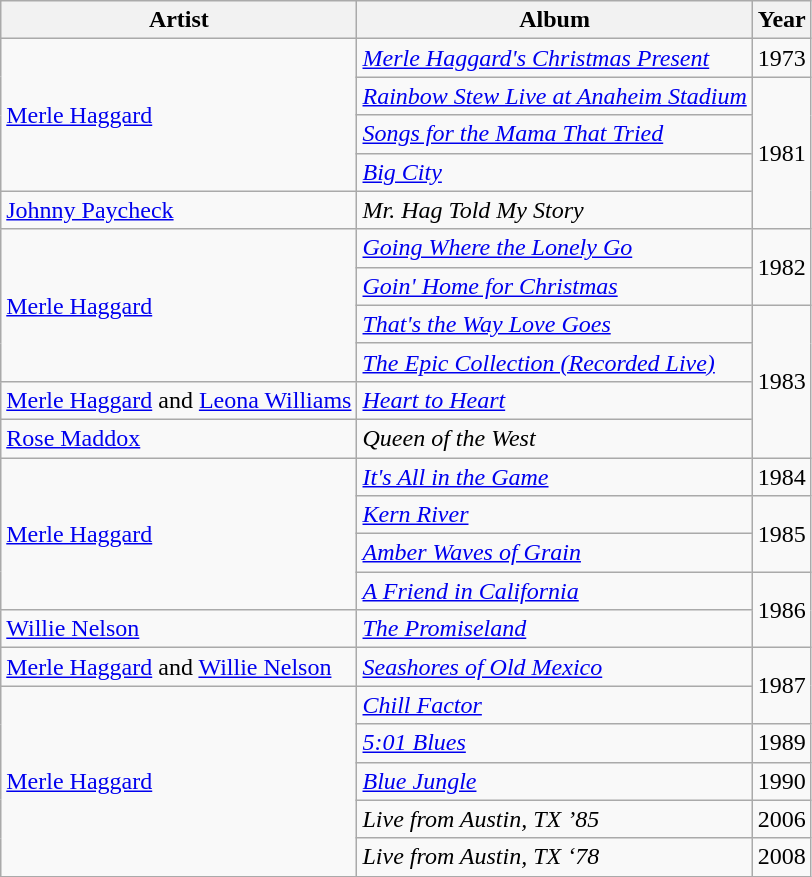<table class="wikitable">
<tr>
<th>Artist</th>
<th>Album</th>
<th>Year</th>
</tr>
<tr>
<td rowspan="4"><a href='#'>Merle Haggard</a></td>
<td><em><a href='#'>Merle Haggard's Christmas Present</a></em></td>
<td>1973</td>
</tr>
<tr>
<td><em><a href='#'>Rainbow Stew Live at Anaheim Stadium</a></em></td>
<td rowspan="4">1981</td>
</tr>
<tr>
<td><em><a href='#'>Songs for the Mama That Tried</a></em></td>
</tr>
<tr>
<td><em><a href='#'>Big City</a></em></td>
</tr>
<tr>
<td><a href='#'>Johnny Paycheck</a></td>
<td><em>Mr. Hag Told My Story</em></td>
</tr>
<tr>
<td rowspan="4"><a href='#'>Merle Haggard</a></td>
<td><em><a href='#'>Going Where the Lonely Go</a></em></td>
<td rowspan="2">1982</td>
</tr>
<tr>
<td><em><a href='#'>Goin' Home for Christmas</a></em></td>
</tr>
<tr>
<td><em><a href='#'>That's the Way Love Goes</a></em></td>
<td rowspan="4">1983</td>
</tr>
<tr>
<td><em><a href='#'>The Epic Collection (Recorded Live)</a></em></td>
</tr>
<tr>
<td><a href='#'>Merle Haggard</a> and <a href='#'>Leona Williams</a></td>
<td><em><a href='#'>Heart to Heart</a></em></td>
</tr>
<tr>
<td><a href='#'>Rose Maddox</a></td>
<td><em>Queen of the West</em></td>
</tr>
<tr>
<td rowspan="4"><a href='#'>Merle Haggard</a></td>
<td><em><a href='#'>It's All in the Game</a></em></td>
<td>1984</td>
</tr>
<tr>
<td><em><a href='#'>Kern River</a></em></td>
<td rowspan="2">1985</td>
</tr>
<tr>
<td><em><a href='#'>Amber Waves of Grain</a></em></td>
</tr>
<tr>
<td><em><a href='#'>A Friend in California</a></em></td>
<td rowspan="2">1986</td>
</tr>
<tr>
<td><a href='#'>Willie Nelson</a></td>
<td><em><a href='#'>The Promiseland</a></em></td>
</tr>
<tr>
<td><a href='#'>Merle Haggard</a> and <a href='#'>Willie Nelson</a></td>
<td><em><a href='#'>Seashores of Old Mexico</a></em></td>
<td rowspan="2">1987</td>
</tr>
<tr>
<td rowspan="5"><a href='#'>Merle Haggard</a></td>
<td><em><a href='#'>Chill Factor</a></em></td>
</tr>
<tr>
<td><em><a href='#'>5:01 Blues</a></em></td>
<td>1989</td>
</tr>
<tr>
<td><em><a href='#'>Blue Jungle</a></em></td>
<td>1990</td>
</tr>
<tr>
<td><em>Live from Austin, TX ’85</em></td>
<td>2006</td>
</tr>
<tr>
<td><em>Live from Austin, TX ‘78</em></td>
<td>2008</td>
</tr>
</table>
